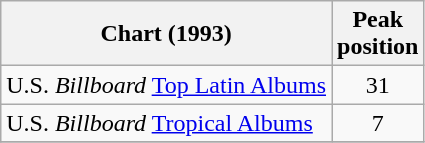<table class="wikitable">
<tr>
<th align="left">Chart (1993)</th>
<th align="left">Peak<br>position</th>
</tr>
<tr>
<td align="left">U.S. <em>Billboard</em> <a href='#'>Top Latin Albums</a></td>
<td align="center">31</td>
</tr>
<tr>
<td align="left">U.S. <em>Billboard</em> <a href='#'>Tropical Albums</a></td>
<td align="center">7</td>
</tr>
<tr>
</tr>
</table>
